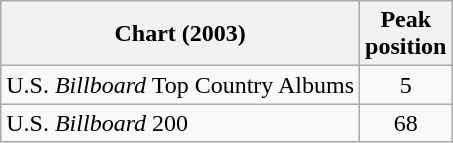<table class="wikitable">
<tr>
<th>Chart (2003)</th>
<th>Peak<br>position</th>
</tr>
<tr>
<td>U.S. <em>Billboard</em> Top Country Albums</td>
<td align="center">5</td>
</tr>
<tr>
<td>U.S. <em>Billboard</em> 200</td>
<td align="center">68</td>
</tr>
</table>
